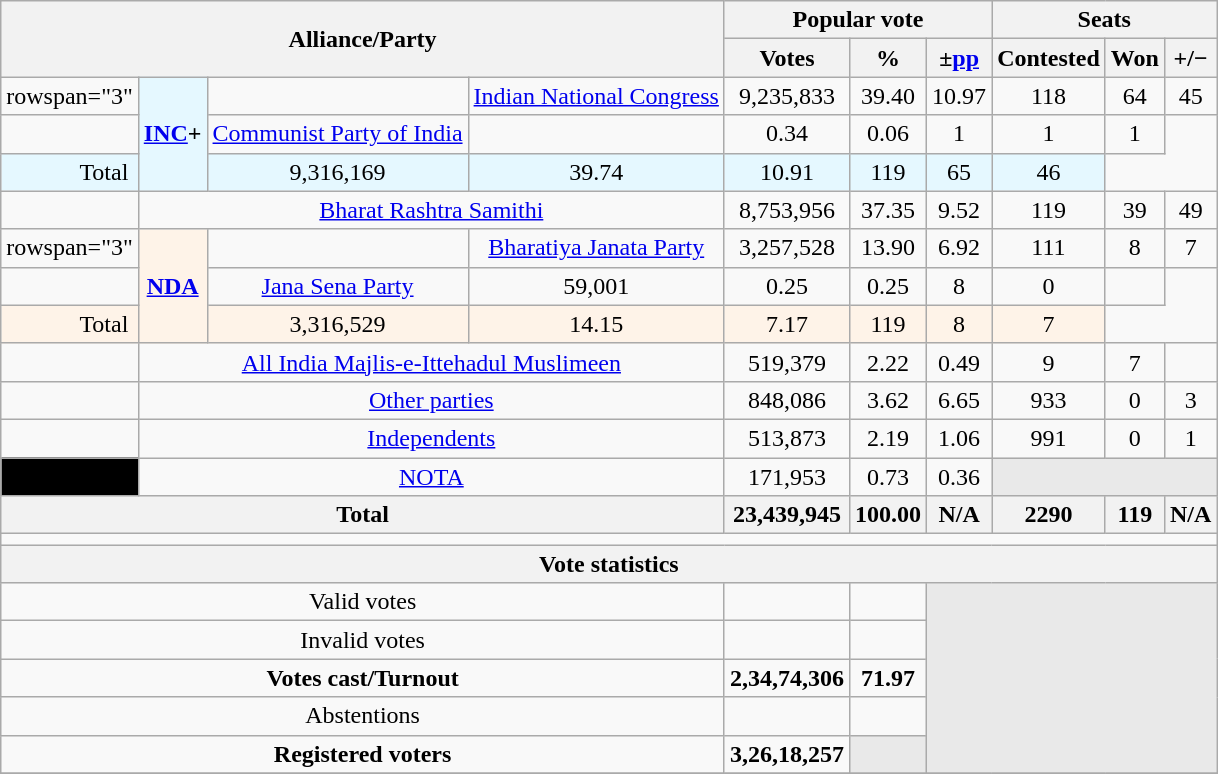<table class="wikitable sortable" style="text-align:center;">
<tr>
<th colspan="4" rowspan="2">Alliance/Party</th>
<th colspan="3">Popular vote</th>
<th colspan="3">Seats</th>
</tr>
<tr>
<th>Votes</th>
<th>%</th>
<th>±<a href='#'>pp</a></th>
<th>Contested</th>
<th>Won</th>
<th><strong>+/−</strong></th>
</tr>
<tr>
<td>rowspan="3" </td>
<th rowspan="3" style="background:#E5F8FF"><a href='#'>INC</a>+</th>
<td></td>
<td><a href='#'>Indian National Congress</a></td>
<td>9,235,833</td>
<td>39.40</td>
<td> 10.97</td>
<td>118</td>
<td>64</td>
<td> 45</td>
</tr>
<tr>
<td></td>
<td><a href='#'>Communist Party of India</a></td>
<td></td>
<td>0.34</td>
<td> 0.06</td>
<td>1</td>
<td>1</td>
<td> 1</td>
</tr>
<tr>
<td colspan="2" style="background:#E5F8FF">Total</td>
<td style="background:#E5F8FF">9,316,169</td>
<td style="background:#E5F8FF">39.74</td>
<td style="background:#E5F8FF"> 10.91</td>
<td style="background:#E5F8FF">119</td>
<td style="background:#E5F8FF">65</td>
<td style="background:#E5F8FF"> 46</td>
</tr>
<tr>
<td></td>
<td colspan="3"><a href='#'>Bharat Rashtra Samithi</a></td>
<td>8,753,956</td>
<td>37.35</td>
<td> 9.52</td>
<td>119</td>
<td>39</td>
<td> 49</td>
</tr>
<tr>
<td>rowspan="3" </td>
<th rowspan="3" style="background:#FEF3E8"><a href='#'>NDA</a></th>
<td></td>
<td><a href='#'>Bharatiya Janata Party</a></td>
<td>3,257,528</td>
<td>13.90</td>
<td> 6.92</td>
<td>111</td>
<td>8</td>
<td> 7</td>
</tr>
<tr>
<td></td>
<td><a href='#'>Jana Sena Party</a></td>
<td>59,001</td>
<td>0.25</td>
<td> 0.25</td>
<td>8</td>
<td>0</td>
<td></td>
</tr>
<tr>
<td colspan="2" style="background:#fef3E8">Total</td>
<td style="background:#fef3E8">3,316,529</td>
<td style="background:#fef3E8">14.15</td>
<td style="background:#fef3E8"> 7.17</td>
<td style="background:#fef3E8">119</td>
<td style="background:#fef3E8">8</td>
<td style="background:#fef3E8"> 7</td>
</tr>
<tr>
<td></td>
<td colspan="3"><a href='#'>All India Majlis-e-Ittehadul Muslimeen</a></td>
<td>519,379</td>
<td>2.22</td>
<td> 0.49</td>
<td>9</td>
<td>7</td>
<td></td>
</tr>
<tr>
<td></td>
<td colspan="3"><a href='#'>Other parties</a></td>
<td>848,086</td>
<td>3.62</td>
<td> 6.65</td>
<td>933</td>
<td>0</td>
<td> 3</td>
</tr>
<tr>
<td></td>
<td colspan="3"><a href='#'>Independents</a></td>
<td>513,873</td>
<td>2.19</td>
<td> 1.06</td>
<td>991</td>
<td>0</td>
<td> 1</td>
</tr>
<tr>
<td bgcolor="black"></td>
<td colspan="3"><a href='#'>NOTA</a></td>
<td>171,953</td>
<td>0.73</td>
<td> 0.36</td>
<th colspan="3" style="background-color:#E9E9E9"></th>
</tr>
<tr>
<th colspan="4">Total</th>
<th>23,439,945</th>
<th>100.00</th>
<th>N/A</th>
<th>2290</th>
<th>119</th>
<th>N/A</th>
</tr>
<tr>
<td colspan="10"></td>
</tr>
<tr>
<th colspan="10">Vote statistics</th>
</tr>
<tr>
<td colspan="4">Valid votes</td>
<td></td>
<td></td>
<th colspan="4" rowspan="5" style="background-color:#E9E9E9"></th>
</tr>
<tr>
<td colspan="4">Invalid votes</td>
<td></td>
<td></td>
</tr>
<tr>
<td colspan="4"><strong>Votes cast/Turnout</strong></td>
<td><strong>2,34,74,306</strong></td>
<td><strong>71.97</strong></td>
</tr>
<tr>
<td colspan="4">Abstentions</td>
<td></td>
<td></td>
</tr>
<tr>
<td colspan="4"><strong>Registered voters</strong></td>
<td><strong>3,26,18,257</strong></td>
<td style="background-color:#E9E9E9"></td>
</tr>
<tr>
</tr>
</table>
